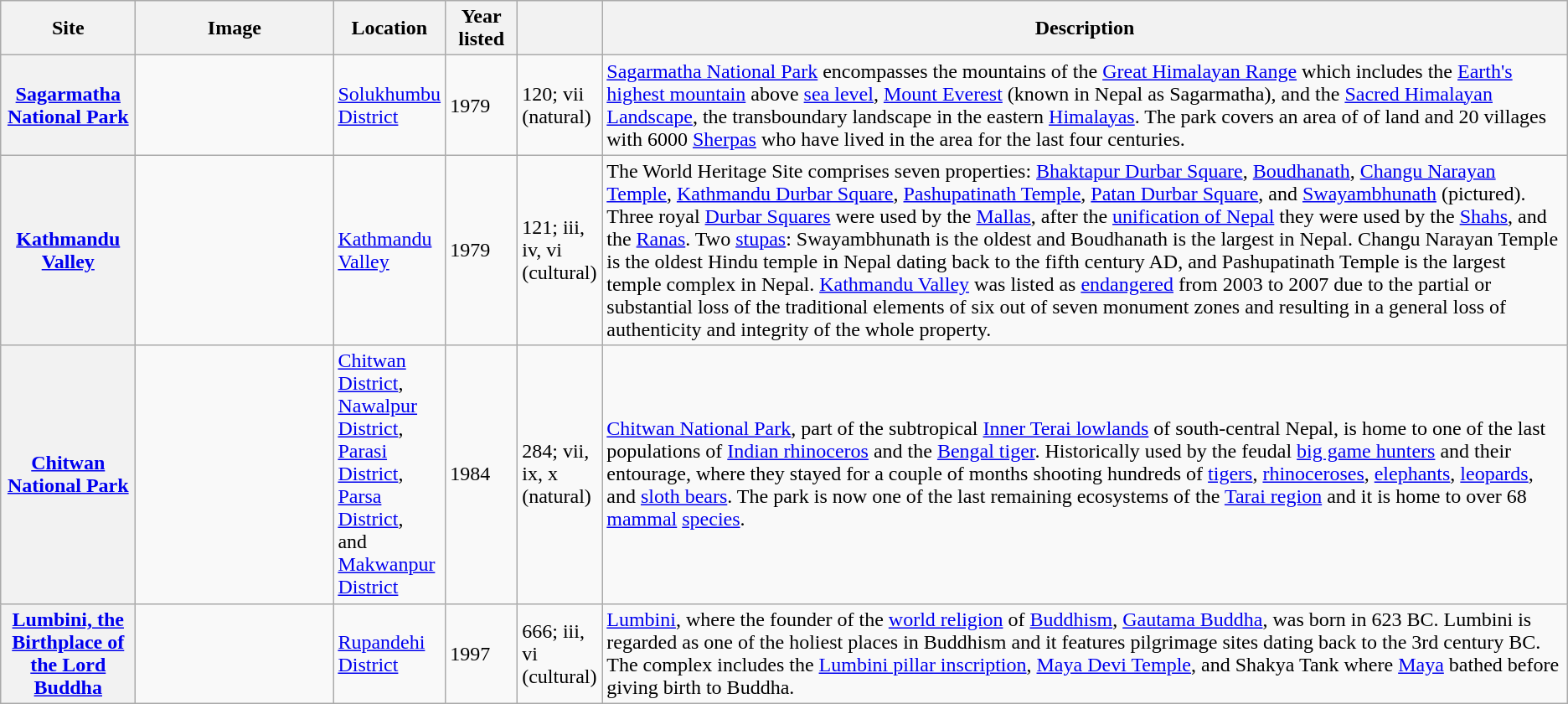<table class="wikitable sortable plainrowheaders">
<tr>
<th style="width:100px;" scope="col">Site</th>
<th class="unsortable" style="width:150px;" scope="col">Image</th>
<th style="width:80px;" scope="col">Location</th>
<th style="width:50px;" scope="col">Year listed</th>
<th style="width:60px;" scope="col"></th>
<th scope="col" class="unsortable">Description</th>
</tr>
<tr>
<th scope="row"><a href='#'>Sagarmatha National Park</a></th>
<td></td>
<td><a href='#'>Solukhumbu District</a></td>
<td>1979</td>
<td>120; vii (natural)</td>
<td><a href='#'>Sagarmatha National Park</a> encompasses the mountains of the <a href='#'>Great Himalayan Range</a> which includes the <a href='#'>Earth's highest mountain</a> above <a href='#'>sea level</a>, <a href='#'>Mount Everest</a> (known in Nepal as Sagarmatha), and the <a href='#'>Sacred Himalayan Landscape</a>, the transboundary landscape in the eastern <a href='#'>Himalayas</a>. The park covers an area of  of land and 20 villages with 6000 <a href='#'>Sherpas</a> who have lived in the area for the last four centuries.</td>
</tr>
<tr>
<th scope="row"><a href='#'>Kathmandu Valley</a></th>
<td></td>
<td><a href='#'>Kathmandu Valley</a></td>
<td>1979</td>
<td>121; iii, iv, vi (cultural)</td>
<td>The World Heritage Site comprises seven properties: <a href='#'>Bhaktapur Durbar Square</a>, <a href='#'>Boudhanath</a>, <a href='#'>Changu Narayan Temple</a>, <a href='#'>Kathmandu Durbar Square</a>, <a href='#'>Pashupatinath Temple</a>, <a href='#'>Patan Durbar Square</a>, and <a href='#'>Swayambhunath</a> (pictured). Three royal <a href='#'>Durbar Squares</a> were used by the <a href='#'>Mallas</a>, after the <a href='#'>unification of Nepal</a> they were used by the <a href='#'>Shahs</a>, and the <a href='#'>Ranas</a>. Two <a href='#'>stupas</a>: Swayambhunath is the oldest and Boudhanath is the largest in Nepal. Changu Narayan Temple is the oldest Hindu temple in Nepal dating back to the fifth century AD, and Pashupatinath Temple is the largest temple complex in Nepal. <a href='#'>Kathmandu Valley</a> was listed as <a href='#'>endangered</a> from 2003 to 2007 due to the partial or substantial loss of the traditional elements of six out of seven monument zones and resulting in a general loss of authenticity and integrity of the whole property.</td>
</tr>
<tr>
<th scope="row"><a href='#'>Chitwan National Park</a></th>
<td></td>
<td><a href='#'>Chitwan District</a>, <a href='#'>Nawalpur District</a>, <a href='#'>Parasi District</a>, <a href='#'>Parsa District</a>,<br>and <a href='#'>Makwanpur District</a></td>
<td>1984</td>
<td>284; vii, ix, x (natural)</td>
<td><a href='#'>Chitwan National Park</a>, part of the subtropical <a href='#'>Inner Terai lowlands</a> of south-central Nepal, is home to one of the last populations of <a href='#'>Indian rhinoceros</a> and the <a href='#'>Bengal tiger</a>. Historically used by the feudal <a href='#'>big game hunters</a> and their entourage, where they stayed for a couple of months shooting hundreds of <a href='#'>tigers</a>, <a href='#'>rhinoceroses</a>, <a href='#'>elephants</a>, <a href='#'>leopards</a>, and <a href='#'>sloth bears</a>. The park is now one of the last remaining ecosystems of the <a href='#'>Tarai region</a> and it is home to over 68 <a href='#'>mammal</a> <a href='#'>species</a>.</td>
</tr>
<tr>
<th scope="row"><a href='#'>Lumbini, the Birthplace of the Lord Buddha</a></th>
<td></td>
<td><a href='#'>Rupandehi District</a></td>
<td>1997</td>
<td>666; iii, vi (cultural)</td>
<td><a href='#'>Lumbini</a>, where the founder of the <a href='#'>world religion</a> of <a href='#'>Buddhism</a>, <a href='#'>Gautama Buddha</a>, was born in 623 BC. Lumbini is regarded as one of the holiest places in Buddhism and it features pilgrimage sites dating back to the 3rd century BC. The complex includes the <a href='#'>Lumbini pillar inscription</a>, <a href='#'>Maya Devi Temple</a>, and Shakya Tank where <a href='#'>Maya</a> bathed before giving birth to Buddha.</td>
</tr>
</table>
